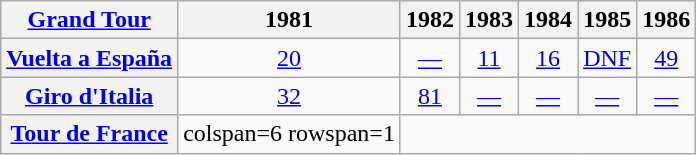<table class="wikitable plainrowheaders">
<tr>
<th scope="col"><a href='#'>Grand Tour</a></th>
<th scope="col">1981</th>
<th scope="col">1982</th>
<th scope="col">1983</th>
<th scope="col">1984</th>
<th scope="col">1985</th>
<th scope="col">1986</th>
</tr>
<tr style="text-align:center;">
<th scope="row"> <a href='#'>Vuelta a España</a></th>
<td><a href='#'>20</a></td>
<td><a href='#'>—</a></td>
<td><a href='#'>11</a></td>
<td><a href='#'>16</a></td>
<td><a href='#'>DNF</a></td>
<td><a href='#'>49</a></td>
</tr>
<tr style="text-align:center;">
<th scope="row"> <a href='#'>Giro d'Italia</a></th>
<td><a href='#'>32</a></td>
<td><a href='#'>81</a></td>
<td><a href='#'>—</a></td>
<td><a href='#'>—</a></td>
<td><a href='#'>—</a></td>
<td><a href='#'>—</a></td>
</tr>
<tr style="text-align:center;">
<th scope="row"> <a href='#'>Tour de France</a></th>
<td>colspan=6 rowspan=1 </td>
</tr>
</table>
